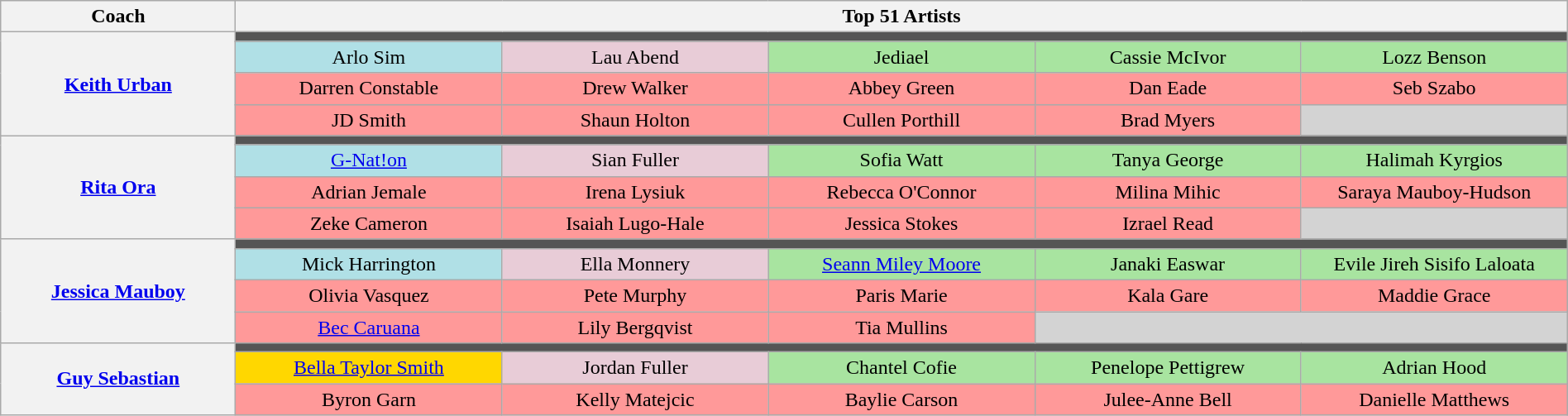<table class="wikitable" style="text-align:center; width:100%">
<tr>
<th style="width:15%">Coach</th>
<th style="width:85%" colspan="5">Top 51 Artists</th>
</tr>
<tr>
<th rowspan="4"><a href='#'>Keith Urban</a></th>
<td colspan="5" style="background:#555"></td>
</tr>
<tr>
<td style="width:17%" bgcolor="#b0e0e6">Arlo Sim</td>
<td style="width:17%" bgcolor="#E8CCD7">Lau Abend</td>
<td style="width:17%" bgcolor="#A8E4A0">Jediael</td>
<td style="width:17%" bgcolor="#A8E4A0">Cassie McIvor</td>
<td style="width:17%" bgcolor="#A8E4A0">Lozz Benson</td>
</tr>
<tr>
<td bgcolor="#FF9999">Darren Constable</td>
<td bgcolor="#FF9999">Drew Walker</td>
<td bgcolor="#FF9999">Abbey Green</td>
<td bgcolor="#FF9999">Dan Eade</td>
<td bgcolor="#FF9999">Seb Szabo</td>
</tr>
<tr>
<td bgcolor="#FF9999">JD Smith</td>
<td bgcolor="#FF9999">Shaun Holton</td>
<td bgcolor="#FF9999">Cullen Porthill</td>
<td bgcolor="#FF9999">Brad Myers</td>
<td bgcolor="lightgray"></td>
</tr>
<tr>
<th rowspan="4"><a href='#'>Rita Ora</a></th>
<td colspan="5" style="background:#555"></td>
</tr>
<tr>
<td bgcolor="#b0e0e6"><a href='#'>G-Nat!on</a></td>
<td bgcolor="#E8CCD7">Sian Fuller</td>
<td bgcolor="#A8E4A0">Sofia Watt</td>
<td bgcolor="#A8E4A0">Tanya George</td>
<td bgcolor="#A8E4A0">Halimah Kyrgios</td>
</tr>
<tr>
<td bgcolor="#FF9999">Adrian Jemale</td>
<td bgcolor="#FF9999">Irena Lysiuk</td>
<td bgcolor="#FF9999">Rebecca O'Connor</td>
<td bgcolor="#FF9999">Milina Mihic</td>
<td bgcolor="#FF9999">Saraya Mauboy-Hudson</td>
</tr>
<tr>
<td bgcolor="#FF9999">Zeke Cameron</td>
<td bgcolor="#FF9999">Isaiah Lugo-Hale</td>
<td bgcolor="#FF9999">Jessica Stokes</td>
<td bgcolor="#FF9999">Izrael Read</td>
<td bgcolor="lightgray"></td>
</tr>
<tr>
<th rowspan="4"><a href='#'>Jessica Mauboy</a></th>
<td colspan="5" style="background:#555"></td>
</tr>
<tr>
<td bgcolor="#b0e0e6">Mick Harrington</td>
<td bgcolor="#E8CCD7">Ella Monnery</td>
<td bgcolor="#A8E4A0"><a href='#'>Seann Miley Moore</a></td>
<td bgcolor="#A8E4A0">Janaki Easwar</td>
<td bgcolor="#A8E4A0">Evile Jireh Sisifo Laloata</td>
</tr>
<tr>
<td bgcolor="#FF9999">Olivia Vasquez</td>
<td bgcolor="#FF9999">Pete Murphy</td>
<td bgcolor="#FF9999">Paris Marie</td>
<td bgcolor="#FF9999">Kala Gare</td>
<td bgcolor="#FF9999">Maddie Grace</td>
</tr>
<tr>
<td bgcolor="#FF9999"><a href='#'>Bec Caruana</a></td>
<td bgcolor="#FF9999">Lily Bergqvist</td>
<td bgcolor="#FF9999">Tia Mullins</td>
<td colspan="2" bgcolor="lightgray"></td>
</tr>
<tr>
<th rowspan="4"><a href='#'>Guy Sebastian</a></th>
<td colspan="5" style="background:#555"></td>
</tr>
<tr>
<td bgcolor="gold"><a href='#'>Bella Taylor Smith</a></td>
<td bgcolor="#E8CCD7">Jordan Fuller</td>
<td bgcolor="#A8E4A0">Chantel Cofie</td>
<td bgcolor="#A8E4A0">Penelope Pettigrew</td>
<td bgcolor="#A8E4A0">Adrian Hood</td>
</tr>
<tr>
<td bgcolor="#FF9999">Byron Garn</td>
<td bgcolor="#FF9999">Kelly Matejcic</td>
<td bgcolor="#FF9999">Baylie Carson</td>
<td bgcolor="#FF9999">Julee-Anne Bell</td>
<td bgcolor="#FF9999">Danielle Matthews</td>
</tr>
</table>
